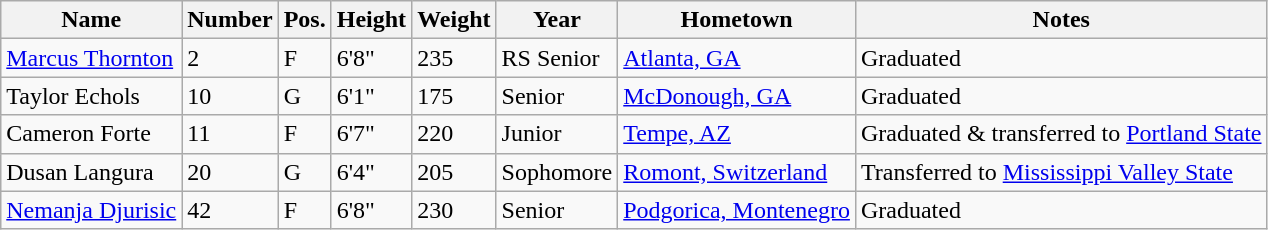<table class="wikitable sortable" border="1">
<tr>
<th>Name</th>
<th>Number</th>
<th>Pos.</th>
<th>Height</th>
<th>Weight</th>
<th>Year</th>
<th>Hometown</th>
<th class="unsortable">Notes</th>
</tr>
<tr>
<td><a href='#'>Marcus Thornton</a></td>
<td>2</td>
<td>F</td>
<td>6'8"</td>
<td>235</td>
<td>RS Senior</td>
<td><a href='#'>Atlanta, GA</a></td>
<td>Graduated</td>
</tr>
<tr>
<td>Taylor Echols</td>
<td>10</td>
<td>G</td>
<td>6'1"</td>
<td>175</td>
<td>Senior</td>
<td><a href='#'>McDonough, GA</a></td>
<td>Graduated</td>
</tr>
<tr>
<td>Cameron Forte</td>
<td>11</td>
<td>F</td>
<td>6'7"</td>
<td>220</td>
<td>Junior</td>
<td><a href='#'>Tempe, AZ</a></td>
<td>Graduated & transferred to <a href='#'>Portland State</a></td>
</tr>
<tr>
<td>Dusan Langura</td>
<td>20</td>
<td>G</td>
<td>6'4"</td>
<td>205</td>
<td>Sophomore</td>
<td><a href='#'>Romont, Switzerland</a></td>
<td>Transferred to <a href='#'>Mississippi Valley State</a></td>
</tr>
<tr>
<td><a href='#'>Nemanja Djurisic</a></td>
<td>42</td>
<td>F</td>
<td>6'8"</td>
<td>230</td>
<td>Senior</td>
<td><a href='#'>Podgorica, Montenegro</a></td>
<td>Graduated</td>
</tr>
</table>
